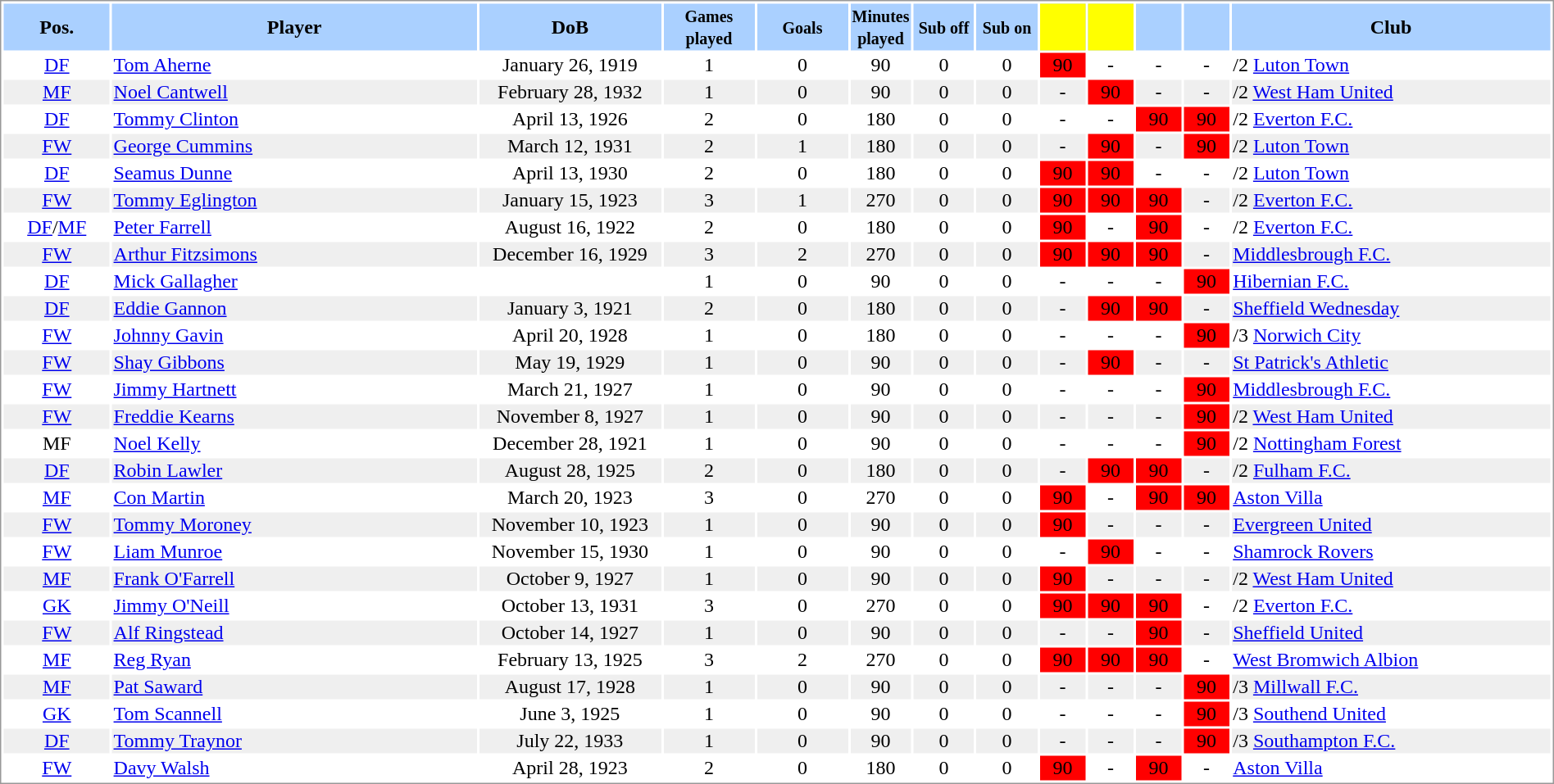<table border="0" width="100%" style="border: 1px solid #999; background-color:#FFFFFF; text-align:center">
<tr align="center" bgcolor="#AAD0FF">
<th width=7%>Pos.</th>
<th width=24%>Player</th>
<th width=12%>DoB</th>
<th width=6%><small>Games<br>played</small></th>
<th width=6%><small>Goals</small></th>
<th width=4%><small>Minutes<br>played</small></th>
<th width=4%><small>Sub off</small></th>
<th width=4%><small>Sub on</small></th>
<th width=3% bgcolor=yellow></th>
<th width=3% bgcolor=yellow></th>
<th width=3%></th>
<th width=3%></th>
<th width=23%>Club</th>
</tr>
<tr>
<td><a href='#'>DF</a></td>
<td align="left"><a href='#'>Tom Aherne</a></td>
<td>January 26, 1919</td>
<td>1</td>
<td>0</td>
<td>90</td>
<td>0</td>
<td>0</td>
<td bgcolor=red>90</td>
<td>-</td>
<td>-</td>
<td>-</td>
<td align="left">/2 <a href='#'>Luton Town</a></td>
</tr>
<tr bgcolor="#EFEFEF">
<td><a href='#'>MF</a></td>
<td align="left"><a href='#'>Noel Cantwell</a></td>
<td>February 28, 1932</td>
<td>1</td>
<td>0</td>
<td>90</td>
<td>0</td>
<td>0</td>
<td>-</td>
<td bgcolor=red>90</td>
<td>-</td>
<td>-</td>
<td align="left">/2 <a href='#'>West Ham United</a></td>
</tr>
<tr>
<td><a href='#'>DF</a></td>
<td align="left"><a href='#'>Tommy Clinton</a></td>
<td>April 13, 1926</td>
<td>2</td>
<td>0</td>
<td>180</td>
<td>0</td>
<td>0</td>
<td>-</td>
<td>-</td>
<td bgcolor=red>90</td>
<td bgcolor=red>90</td>
<td align="left">/2 <a href='#'>Everton F.C.</a></td>
</tr>
<tr bgcolor="#EFEFEF">
<td><a href='#'>FW</a></td>
<td align="left"><a href='#'>George Cummins</a></td>
<td>March 12, 1931</td>
<td>2</td>
<td>1</td>
<td>180</td>
<td>0</td>
<td>0</td>
<td>-</td>
<td bgcolor=red>90</td>
<td>-</td>
<td bgcolor=red>90</td>
<td align="left">/2 <a href='#'>Luton Town</a></td>
</tr>
<tr>
<td><a href='#'>DF</a></td>
<td align="left"><a href='#'>Seamus Dunne</a></td>
<td>April 13, 1930</td>
<td>2</td>
<td>0</td>
<td>180</td>
<td>0</td>
<td>0</td>
<td bgcolor=red>90</td>
<td bgcolor=red>90</td>
<td>-</td>
<td>-</td>
<td align="left">/2 <a href='#'>Luton Town</a></td>
</tr>
<tr bgcolor="#EFEFEF">
<td><a href='#'>FW</a></td>
<td align="left"><a href='#'>Tommy Eglington</a></td>
<td>January 15, 1923</td>
<td>3</td>
<td>1</td>
<td>270</td>
<td>0</td>
<td>0</td>
<td bgcolor=red>90</td>
<td bgcolor=red>90</td>
<td bgcolor=red>90</td>
<td>-</td>
<td align="left">/2 <a href='#'>Everton F.C.</a></td>
</tr>
<tr>
<td><a href='#'>DF</a>/<a href='#'>MF</a></td>
<td align="left"><a href='#'>Peter Farrell</a></td>
<td>August 16, 1922</td>
<td>2</td>
<td>0</td>
<td>180</td>
<td>0</td>
<td>0</td>
<td bgcolor=red>90</td>
<td>-</td>
<td bgcolor=red>90</td>
<td>-</td>
<td align="left">/2 <a href='#'>Everton F.C.</a></td>
</tr>
<tr bgcolor="#EFEFEF">
<td><a href='#'>FW</a></td>
<td align="left"><a href='#'>Arthur Fitzsimons</a></td>
<td>December 16, 1929</td>
<td>3</td>
<td>2</td>
<td>270</td>
<td>0</td>
<td>0</td>
<td bgcolor=red>90</td>
<td bgcolor=red>90</td>
<td bgcolor=red>90</td>
<td>-</td>
<td align="left"> <a href='#'>Middlesbrough F.C.</a></td>
</tr>
<tr>
<td><a href='#'>DF</a></td>
<td align="left"><a href='#'>Mick Gallagher</a></td>
<td></td>
<td>1</td>
<td>0</td>
<td>90</td>
<td>0</td>
<td>0</td>
<td>-</td>
<td>-</td>
<td>-</td>
<td bgcolor=red>90</td>
<td align="left"> <a href='#'>Hibernian F.C.</a></td>
</tr>
<tr bgcolor="#EFEFEF">
<td><a href='#'>DF</a></td>
<td align="left"><a href='#'>Eddie Gannon</a></td>
<td>January 3, 1921</td>
<td>2</td>
<td>0</td>
<td>180</td>
<td>0</td>
<td>0</td>
<td>-</td>
<td bgcolor=red>90</td>
<td bgcolor=red>90</td>
<td>-</td>
<td align="left"> <a href='#'>Sheffield Wednesday</a></td>
</tr>
<tr>
<td><a href='#'>FW</a></td>
<td align="left"><a href='#'>Johnny Gavin</a></td>
<td>April 20, 1928</td>
<td>1</td>
<td>0</td>
<td>180</td>
<td>0</td>
<td>0</td>
<td>-</td>
<td>-</td>
<td>-</td>
<td bgcolor=red>90</td>
<td align="left">/3 <a href='#'>Norwich City</a></td>
</tr>
<tr bgcolor="#EFEFEF">
<td><a href='#'>FW</a></td>
<td align="left"><a href='#'>Shay Gibbons</a></td>
<td>May 19, 1929</td>
<td>1</td>
<td>0</td>
<td>90</td>
<td>0</td>
<td>0</td>
<td>-</td>
<td bgcolor=red>90</td>
<td>-</td>
<td>-</td>
<td align="left"> <a href='#'>St Patrick's Athletic</a></td>
</tr>
<tr>
<td><a href='#'>FW</a></td>
<td align="left"><a href='#'>Jimmy Hartnett</a></td>
<td>March 21, 1927</td>
<td>1</td>
<td>0</td>
<td>90</td>
<td>0</td>
<td>0</td>
<td>-</td>
<td>-</td>
<td>-</td>
<td bgcolor=red>90</td>
<td align="left"> <a href='#'>Middlesbrough F.C.</a></td>
</tr>
<tr bgcolor="#EFEFEF">
<td><a href='#'>FW</a></td>
<td align="left"><a href='#'>Freddie Kearns</a></td>
<td>November 8, 1927</td>
<td>1</td>
<td>0</td>
<td>90</td>
<td>0</td>
<td>0</td>
<td>-</td>
<td>-</td>
<td>-</td>
<td bgcolor=red>90</td>
<td align="left">/2 <a href='#'>West Ham United</a></td>
</tr>
<tr>
<td>MF</td>
<td align="left"><a href='#'>Noel Kelly</a></td>
<td>December 28, 1921</td>
<td>1</td>
<td>0</td>
<td>90</td>
<td>0</td>
<td>0</td>
<td>-</td>
<td>-</td>
<td>-</td>
<td bgcolor=red>90</td>
<td align="left">/2 <a href='#'>Nottingham Forest</a></td>
</tr>
<tr bgcolor="#EFEFEF">
<td><a href='#'>DF</a></td>
<td align="left"><a href='#'>Robin Lawler</a></td>
<td>August 28, 1925</td>
<td>2</td>
<td>0</td>
<td>180</td>
<td>0</td>
<td>0</td>
<td>-</td>
<td bgcolor=red>90</td>
<td bgcolor=red>90</td>
<td>-</td>
<td align="left">/2 <a href='#'>Fulham F.C.</a></td>
</tr>
<tr>
<td><a href='#'>MF</a></td>
<td align="left"><a href='#'>Con Martin</a></td>
<td>March 20, 1923</td>
<td>3</td>
<td>0</td>
<td>270</td>
<td>0</td>
<td>0</td>
<td bgcolor=red>90</td>
<td>-</td>
<td bgcolor=red>90</td>
<td bgcolor=red>90</td>
<td align="left"> <a href='#'>Aston Villa</a></td>
</tr>
<tr bgcolor="#EFEFEF">
<td><a href='#'>FW</a></td>
<td align="left"><a href='#'>Tommy Moroney</a></td>
<td>November 10, 1923</td>
<td>1</td>
<td>0</td>
<td>90</td>
<td>0</td>
<td>0</td>
<td bgcolor=red>90</td>
<td>-</td>
<td>-</td>
<td>-</td>
<td align="left"> <a href='#'>Evergreen United</a></td>
</tr>
<tr>
<td><a href='#'>FW</a></td>
<td align="left"><a href='#'>Liam Munroe</a></td>
<td>November 15, 1930</td>
<td>1</td>
<td>0</td>
<td>90</td>
<td>0</td>
<td>0</td>
<td>-</td>
<td bgcolor=red>90</td>
<td>-</td>
<td>-</td>
<td align="left"> <a href='#'>Shamrock Rovers</a></td>
</tr>
<tr bgcolor="#EFEFEF">
<td><a href='#'>MF</a></td>
<td align="left"><a href='#'>Frank O'Farrell</a></td>
<td>October 9, 1927</td>
<td>1</td>
<td>0</td>
<td>90</td>
<td>0</td>
<td>0</td>
<td bgcolor=red>90</td>
<td>-</td>
<td>-</td>
<td>-</td>
<td align="left">/2 <a href='#'>West Ham United</a></td>
</tr>
<tr>
<td><a href='#'>GK</a></td>
<td align="left"><a href='#'>Jimmy O'Neill</a></td>
<td>October 13, 1931</td>
<td>3</td>
<td>0</td>
<td>270</td>
<td>0</td>
<td>0</td>
<td bgcolor=red>90</td>
<td bgcolor=red>90</td>
<td bgcolor=red>90</td>
<td>-</td>
<td align="left">/2 <a href='#'>Everton F.C.</a></td>
</tr>
<tr bgcolor="#EFEFEF">
<td><a href='#'>FW</a></td>
<td align="left"><a href='#'>Alf Ringstead</a></td>
<td>October 14, 1927</td>
<td>1</td>
<td>0</td>
<td>90</td>
<td>0</td>
<td>0</td>
<td>-</td>
<td>-</td>
<td bgcolor=red>90</td>
<td>-</td>
<td align="left"> <a href='#'>Sheffield United</a></td>
</tr>
<tr>
<td><a href='#'>MF</a></td>
<td align="left"><a href='#'>Reg Ryan</a></td>
<td>February 13, 1925</td>
<td>3</td>
<td>2</td>
<td>270</td>
<td>0</td>
<td>0</td>
<td bgcolor=red>90</td>
<td bgcolor=red>90</td>
<td bgcolor=red>90</td>
<td>-</td>
<td align="left"> <a href='#'>West Bromwich Albion</a></td>
</tr>
<tr bgcolor="#EFEFEF">
<td><a href='#'>MF</a></td>
<td align="left"><a href='#'>Pat Saward</a></td>
<td>August 17, 1928</td>
<td>1</td>
<td>0</td>
<td>90</td>
<td>0</td>
<td>0</td>
<td>-</td>
<td>-</td>
<td>-</td>
<td bgcolor=red>90</td>
<td align="left">/3 <a href='#'>Millwall F.C.</a></td>
</tr>
<tr>
<td><a href='#'>GK</a></td>
<td align="left"><a href='#'>Tom Scannell</a></td>
<td>June 3, 1925</td>
<td>1</td>
<td>0</td>
<td>90</td>
<td>0</td>
<td>0</td>
<td>-</td>
<td>-</td>
<td>-</td>
<td bgcolor=red>90</td>
<td align="left">/3 <a href='#'>Southend United</a></td>
</tr>
<tr bgcolor="#EFEFEF">
<td><a href='#'>DF</a></td>
<td align="left"><a href='#'>Tommy Traynor</a></td>
<td>July 22, 1933</td>
<td>1</td>
<td>0</td>
<td>90</td>
<td>0</td>
<td>0</td>
<td>-</td>
<td>-</td>
<td>-</td>
<td bgcolor=red>90</td>
<td align="left">/3 <a href='#'>Southampton F.C.</a></td>
</tr>
<tr>
<td><a href='#'>FW</a></td>
<td align="left"><a href='#'>Davy Walsh</a></td>
<td>April 28, 1923</td>
<td>2</td>
<td>0</td>
<td>180</td>
<td>0</td>
<td>0</td>
<td bgcolor=red>90</td>
<td>-</td>
<td bgcolor=red>90</td>
<td>-</td>
<td align="left"> <a href='#'>Aston Villa</a></td>
</tr>
</table>
